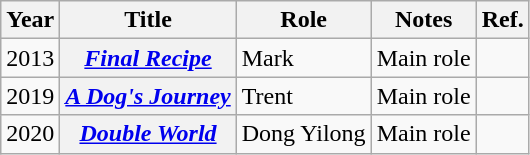<table class="wikitable plainrowheaders">
<tr>
<th scope="col">Year</th>
<th scope="col">Title</th>
<th scope="col">Role</th>
<th scope="col">Notes</th>
<th scope="col">Ref.</th>
</tr>
<tr>
<td>2013</td>
<th scope="row"><em><a href='#'>Final Recipe</a></em></th>
<td>Mark</td>
<td>Main role</td>
<td></td>
</tr>
<tr>
<td>2019</td>
<th scope="row"><em><a href='#'>A Dog's Journey</a></em></th>
<td>Trent</td>
<td>Main role</td>
<td></td>
</tr>
<tr>
<td>2020</td>
<th scope="row"><em><a href='#'>Double World</a></em></th>
<td>Dong Yilong</td>
<td>Main role</td>
<td></td>
</tr>
</table>
